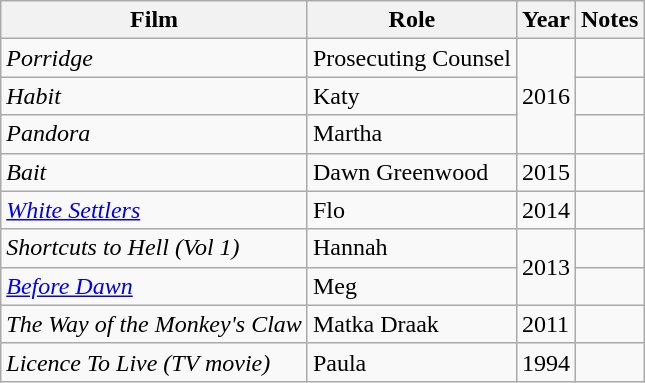<table class="wikitable sortable">
<tr>
<th scope="col">Film</th>
<th scope="col">Role</th>
<th scope="col">Year</th>
<th scope="col">Notes</th>
</tr>
<tr>
<td><em>Porridge</em></td>
<td>Prosecuting Counsel</td>
<td rowspan="3">2016</td>
<td></td>
</tr>
<tr>
<td><em>Habit</em></td>
<td>Katy</td>
<td></td>
</tr>
<tr>
<td><em>Pandora</em></td>
<td>Martha</td>
<td></td>
</tr>
<tr>
<td><em>Bait</em></td>
<td>Dawn Greenwood</td>
<td>2015</td>
<td></td>
</tr>
<tr>
<td><em><a href='#'>White Settlers</a></em></td>
<td>Flo</td>
<td>2014</td>
<td></td>
</tr>
<tr>
<td><em>Shortcuts to Hell (Vol 1)</em></td>
<td>Hannah</td>
<td rowspan="2">2013</td>
<td></td>
</tr>
<tr>
<td><em><a href='#'>Before Dawn</a></em></td>
<td>Meg</td>
<td></td>
</tr>
<tr>
<td><em>The Way of the Monkey's Claw</em></td>
<td>Matka Draak</td>
<td>2011</td>
<td></td>
</tr>
<tr>
<td><em>Licence To Live (TV movie)</em></td>
<td>Paula</td>
<td>1994</td>
<td></td>
</tr>
</table>
